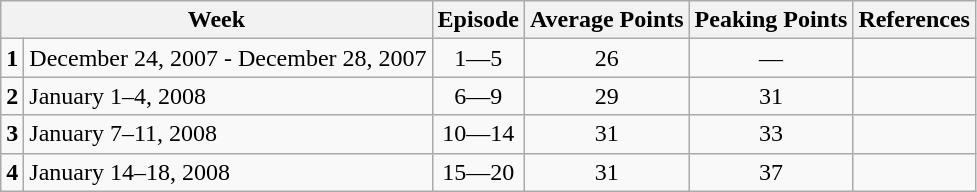<table class="wikitable" style="text-align:center">
<tr>
<th colspan=2>Week</th>
<th>Episode</th>
<th>Average Points</th>
<th>Peaking Points</th>
<th>References</th>
</tr>
<tr>
<td><strong>1</strong></td>
<td style="text-align:left">December 24, 2007 - December 28, 2007</td>
<td>1—5</td>
<td>26</td>
<td>—</td>
<td></td>
</tr>
<tr>
<td><strong>2</strong></td>
<td style="text-align:left">January 1–4, 2008</td>
<td>6—9</td>
<td>29</td>
<td>31</td>
<td></td>
</tr>
<tr>
<td><strong>3</strong></td>
<td style="text-align:left">January 7–11, 2008</td>
<td>10—14</td>
<td>31</td>
<td>33</td>
<td></td>
</tr>
<tr>
<td><strong>4</strong></td>
<td style="text-align:left">January 14–18, 2008</td>
<td>15—20</td>
<td>31</td>
<td>37</td>
<td></td>
</tr>
</table>
